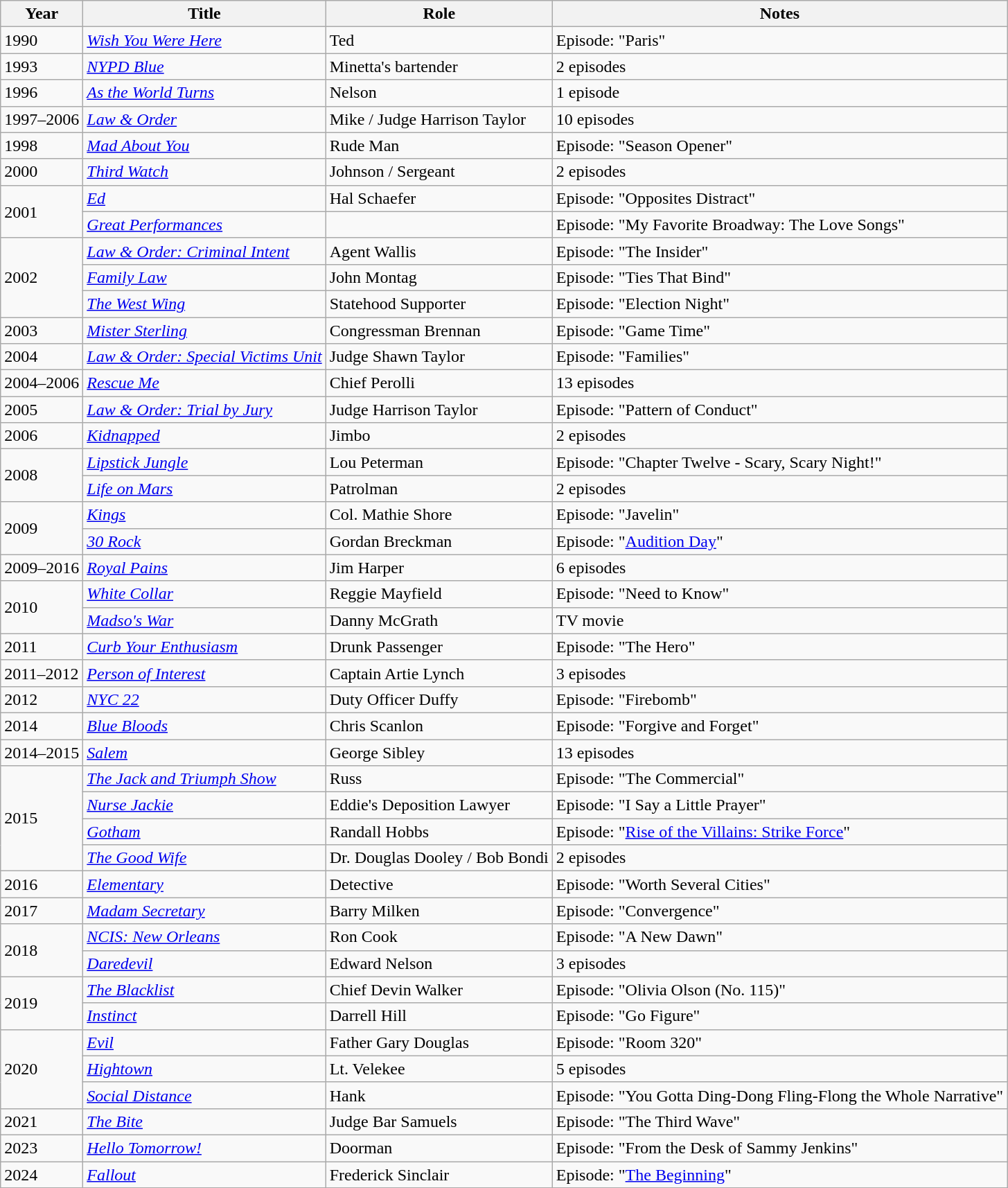<table class="wikitable sortable">
<tr>
<th>Year</th>
<th>Title</th>
<th>Role</th>
<th>Notes</th>
</tr>
<tr>
<td>1990</td>
<td><em><a href='#'>Wish You Were Here</a></em></td>
<td>Ted</td>
<td>Episode: "Paris"</td>
</tr>
<tr>
<td>1993</td>
<td><em><a href='#'>NYPD Blue</a></em></td>
<td>Minetta's bartender</td>
<td>2 episodes</td>
</tr>
<tr>
<td>1996</td>
<td><em><a href='#'>As the World Turns</a></em></td>
<td>Nelson</td>
<td>1 episode</td>
</tr>
<tr>
<td>1997–2006</td>
<td><em><a href='#'>Law & Order</a></em></td>
<td>Mike / Judge Harrison Taylor</td>
<td>10 episodes</td>
</tr>
<tr>
<td>1998</td>
<td><em><a href='#'>Mad About You</a></em></td>
<td>Rude Man</td>
<td>Episode: "Season Opener"</td>
</tr>
<tr>
<td>2000</td>
<td><em><a href='#'>Third Watch</a></em></td>
<td>Johnson / Sergeant</td>
<td>2 episodes</td>
</tr>
<tr>
<td rowspan="2">2001</td>
<td><em><a href='#'>Ed</a></em></td>
<td>Hal Schaefer</td>
<td>Episode: "Opposites Distract"</td>
</tr>
<tr>
<td><em><a href='#'>Great Performances</a></em></td>
<td></td>
<td>Episode: "My Favorite Broadway: The Love Songs"</td>
</tr>
<tr>
<td rowspan="3">2002</td>
<td><em><a href='#'>Law & Order: Criminal Intent</a></em></td>
<td>Agent Wallis</td>
<td>Episode: "The Insider"</td>
</tr>
<tr>
<td><em><a href='#'>Family Law</a></em></td>
<td>John Montag</td>
<td>Episode: "Ties That Bind"</td>
</tr>
<tr>
<td><em><a href='#'>The West Wing</a></em></td>
<td>Statehood Supporter</td>
<td>Episode: "Election Night"</td>
</tr>
<tr>
<td>2003</td>
<td><em><a href='#'>Mister Sterling</a></em></td>
<td>Congressman Brennan</td>
<td>Episode: "Game Time"</td>
</tr>
<tr>
<td>2004</td>
<td><em><a href='#'>Law & Order: Special Victims Unit</a></em></td>
<td>Judge Shawn Taylor</td>
<td>Episode: "Families"</td>
</tr>
<tr>
<td>2004–2006</td>
<td><em><a href='#'>Rescue Me</a></em></td>
<td>Chief Perolli</td>
<td>13 episodes</td>
</tr>
<tr>
<td>2005</td>
<td><em><a href='#'>Law & Order: Trial by Jury</a></em></td>
<td>Judge Harrison Taylor</td>
<td>Episode: "Pattern of Conduct"</td>
</tr>
<tr>
<td>2006</td>
<td><em><a href='#'>Kidnapped</a></em></td>
<td>Jimbo</td>
<td>2 episodes</td>
</tr>
<tr>
<td rowspan="2">2008</td>
<td><em><a href='#'>Lipstick Jungle</a></em></td>
<td>Lou Peterman</td>
<td>Episode: "Chapter Twelve - Scary, Scary Night!"</td>
</tr>
<tr>
<td><em><a href='#'>Life on Mars</a></em></td>
<td>Patrolman</td>
<td>2 episodes</td>
</tr>
<tr>
<td rowspan="2">2009</td>
<td><em><a href='#'>Kings</a></em></td>
<td>Col. Mathie Shore</td>
<td>Episode: "Javelin"</td>
</tr>
<tr>
<td><em><a href='#'>30 Rock</a></em></td>
<td>Gordan Breckman</td>
<td>Episode: "<a href='#'>Audition Day</a>"</td>
</tr>
<tr>
<td>2009–2016</td>
<td><em><a href='#'>Royal Pains</a></em></td>
<td>Jim Harper</td>
<td>6 episodes</td>
</tr>
<tr>
<td rowspan="2">2010</td>
<td><em><a href='#'>White Collar</a></em></td>
<td>Reggie Mayfield</td>
<td>Episode: "Need to Know"</td>
</tr>
<tr>
<td><em><a href='#'>Madso's War</a></em></td>
<td>Danny McGrath</td>
<td>TV movie</td>
</tr>
<tr>
<td>2011</td>
<td><em><a href='#'>Curb Your Enthusiasm</a></em></td>
<td>Drunk Passenger</td>
<td>Episode: "The Hero"</td>
</tr>
<tr>
<td>2011–2012</td>
<td><em><a href='#'>Person of Interest</a></em></td>
<td>Captain Artie Lynch</td>
<td>3 episodes</td>
</tr>
<tr>
<td>2012</td>
<td><em><a href='#'>NYC 22</a></em></td>
<td>Duty Officer Duffy</td>
<td>Episode: "Firebomb"</td>
</tr>
<tr>
<td>2014</td>
<td><em><a href='#'>Blue Bloods</a></em></td>
<td>Chris Scanlon</td>
<td>Episode: "Forgive and Forget"</td>
</tr>
<tr>
<td>2014–2015</td>
<td><em><a href='#'>Salem</a></em></td>
<td>George Sibley</td>
<td>13 episodes</td>
</tr>
<tr>
<td rowspan="4">2015</td>
<td><em><a href='#'>The Jack and Triumph Show</a></em></td>
<td>Russ</td>
<td>Episode: "The Commercial"</td>
</tr>
<tr>
<td><em><a href='#'>Nurse Jackie</a></em></td>
<td>Eddie's Deposition Lawyer</td>
<td>Episode: "I Say a Little Prayer"</td>
</tr>
<tr>
<td><em><a href='#'>Gotham</a></em></td>
<td>Randall Hobbs</td>
<td>Episode: "<a href='#'>Rise of the Villains: Strike Force</a>"</td>
</tr>
<tr>
<td><em><a href='#'>The Good Wife</a></em></td>
<td>Dr. Douglas Dooley / Bob Bondi</td>
<td>2 episodes</td>
</tr>
<tr>
<td>2016</td>
<td><em><a href='#'>Elementary</a></em></td>
<td>Detective</td>
<td>Episode: "Worth Several Cities"</td>
</tr>
<tr>
<td>2017</td>
<td><em><a href='#'>Madam Secretary</a></em></td>
<td>Barry Milken</td>
<td>Episode: "Convergence"</td>
</tr>
<tr>
<td rowspan="2">2018</td>
<td><em><a href='#'>NCIS: New Orleans</a></em></td>
<td>Ron Cook</td>
<td>Episode: "A New Dawn"</td>
</tr>
<tr>
<td><em><a href='#'>Daredevil</a></em></td>
<td>Edward Nelson</td>
<td>3 episodes</td>
</tr>
<tr>
<td rowspan="2">2019</td>
<td><em><a href='#'>The Blacklist</a></em></td>
<td>Chief Devin Walker</td>
<td>Episode: "Olivia Olson (No. 115)"</td>
</tr>
<tr>
<td><em><a href='#'>Instinct</a></em></td>
<td>Darrell Hill</td>
<td>Episode: "Go Figure"</td>
</tr>
<tr>
<td rowspan="3">2020</td>
<td><em><a href='#'>Evil</a></em></td>
<td>Father Gary Douglas</td>
<td>Episode: "Room 320"</td>
</tr>
<tr>
<td><em><a href='#'>Hightown</a></em></td>
<td>Lt. Velekee</td>
<td>5 episodes</td>
</tr>
<tr>
<td><em><a href='#'>Social Distance</a></em></td>
<td>Hank</td>
<td>Episode: "You Gotta Ding-Dong Fling-Flong the Whole Narrative"</td>
</tr>
<tr>
<td>2021</td>
<td><em><a href='#'>The Bite</a></em></td>
<td>Judge Bar Samuels</td>
<td>Episode: "The Third Wave"</td>
</tr>
<tr>
<td>2023</td>
<td><em><a href='#'>Hello Tomorrow!</a></em></td>
<td>Doorman</td>
<td>Episode: "From the Desk of Sammy Jenkins"</td>
</tr>
<tr>
<td>2024</td>
<td><em><a href='#'>Fallout</a></em></td>
<td>Frederick Sinclair</td>
<td>Episode: "<a href='#'>The Beginning</a>"</td>
</tr>
</table>
